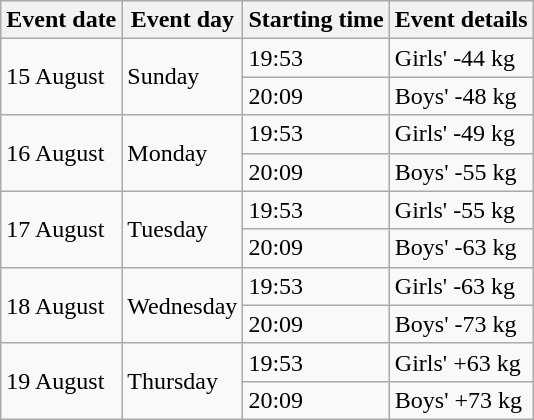<table class="wikitable">
<tr>
<th>Event date</th>
<th>Event day</th>
<th>Starting time</th>
<th>Event details</th>
</tr>
<tr>
<td rowspan=2>15 August</td>
<td rowspan=2>Sunday</td>
<td>19:53</td>
<td>Girls' -44 kg</td>
</tr>
<tr>
<td>20:09</td>
<td>Boys' -48 kg</td>
</tr>
<tr>
<td rowspan=2>16 August</td>
<td rowspan=2>Monday</td>
<td>19:53</td>
<td>Girls' -49 kg</td>
</tr>
<tr>
<td>20:09</td>
<td>Boys' -55 kg</td>
</tr>
<tr>
<td rowspan=2>17 August</td>
<td rowspan=2>Tuesday</td>
<td>19:53</td>
<td>Girls' -55 kg</td>
</tr>
<tr>
<td>20:09</td>
<td>Boys' -63 kg</td>
</tr>
<tr>
<td rowspan=2>18 August</td>
<td rowspan=2>Wednesday</td>
<td>19:53</td>
<td>Girls' -63 kg</td>
</tr>
<tr>
<td>20:09</td>
<td>Boys' -73 kg</td>
</tr>
<tr>
<td rowspan=2>19 August</td>
<td rowspan=2>Thursday</td>
<td>19:53</td>
<td>Girls' +63 kg</td>
</tr>
<tr>
<td>20:09</td>
<td>Boys' +73 kg</td>
</tr>
</table>
